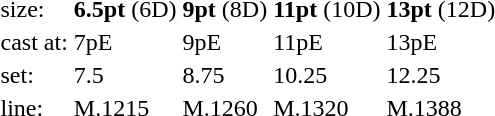<table style="margin-left:40px;">
<tr>
<td>size:</td>
<td><strong>6.5pt</strong> (6D)</td>
<td><strong>9pt</strong> (8D)</td>
<td><strong>11pt</strong> (10D)</td>
<td><strong>13pt</strong> (12D)</td>
</tr>
<tr>
<td>cast at:</td>
<td>7pE</td>
<td>9pE</td>
<td>11pE</td>
<td>13pE</td>
</tr>
<tr>
<td>set:</td>
<td>7.5</td>
<td>8.75</td>
<td>10.25</td>
<td>12.25</td>
</tr>
<tr>
<td>line:</td>
<td>M.1215</td>
<td>M.1260</td>
<td>M.1320</td>
<td>M.1388</td>
</tr>
</table>
